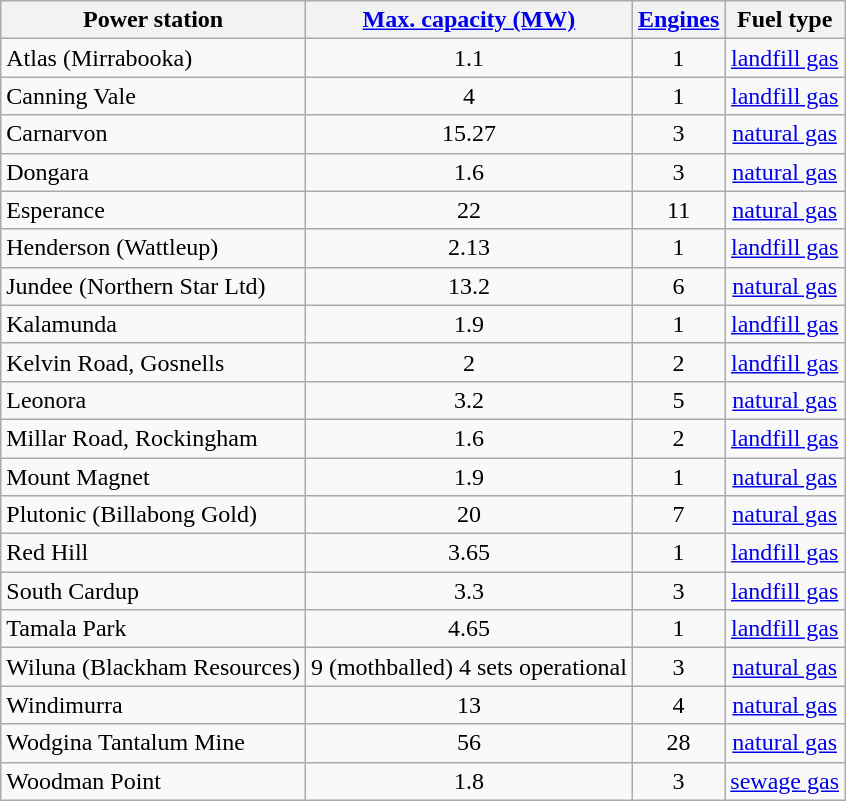<table class="wikitable sortable" style="text-align: center">
<tr>
<th>Power station</th>
<th><a href='#'>Max. capacity (MW)</a></th>
<th><a href='#'>Engines</a></th>
<th>Fuel type</th>
</tr>
<tr>
<td align="left">Atlas (Mirrabooka)</td>
<td>1.1</td>
<td>1</td>
<td><a href='#'>landfill gas</a></td>
</tr>
<tr>
<td align="left">Canning Vale</td>
<td>4</td>
<td>1</td>
<td><a href='#'>landfill gas</a></td>
</tr>
<tr>
<td align="left">Carnarvon</td>
<td>15.27</td>
<td>3</td>
<td><a href='#'>natural gas</a></td>
</tr>
<tr>
<td align="left">Dongara</td>
<td>1.6</td>
<td>3</td>
<td><a href='#'>natural gas</a></td>
</tr>
<tr>
<td align="left">Esperance</td>
<td>22</td>
<td>11</td>
<td><a href='#'>natural gas</a></td>
</tr>
<tr>
<td align="left">Henderson (Wattleup)</td>
<td>2.13</td>
<td>1</td>
<td><a href='#'>landfill gas</a></td>
</tr>
<tr>
<td align="left">Jundee (Northern Star Ltd)</td>
<td>13.2</td>
<td>6</td>
<td><a href='#'>natural gas</a></td>
</tr>
<tr>
<td align="left">Kalamunda</td>
<td>1.9</td>
<td>1</td>
<td><a href='#'>landfill gas</a></td>
</tr>
<tr>
<td align="left">Kelvin Road, Gosnells</td>
<td>2</td>
<td>2</td>
<td><a href='#'>landfill gas</a></td>
</tr>
<tr>
<td align="left">Leonora</td>
<td>3.2</td>
<td>5</td>
<td><a href='#'>natural gas</a></td>
</tr>
<tr>
<td align="left">Millar Road, Rockingham</td>
<td>1.6</td>
<td>2</td>
<td><a href='#'>landfill gas</a></td>
</tr>
<tr>
<td align="left">Mount Magnet</td>
<td>1.9</td>
<td>1</td>
<td><a href='#'>natural gas</a></td>
</tr>
<tr>
<td align="left">Plutonic (Billabong Gold)</td>
<td>20</td>
<td>7</td>
<td><a href='#'>natural gas</a></td>
</tr>
<tr>
<td align="left">Red Hill</td>
<td>3.65</td>
<td>1</td>
<td><a href='#'>landfill gas</a></td>
</tr>
<tr>
<td align="left">South Cardup</td>
<td>3.3</td>
<td>3</td>
<td><a href='#'>landfill gas</a></td>
</tr>
<tr>
<td align="left">Tamala Park</td>
<td>4.65</td>
<td>1</td>
<td><a href='#'>landfill gas</a></td>
</tr>
<tr>
<td align="left">Wiluna (Blackham Resources)</td>
<td>9 (mothballed) 4 sets operational</td>
<td>3</td>
<td><a href='#'>natural gas</a></td>
</tr>
<tr>
<td align="left">Windimurra</td>
<td>13</td>
<td>4</td>
<td><a href='#'>natural gas</a></td>
</tr>
<tr>
<td align="left">Wodgina Tantalum Mine</td>
<td>56</td>
<td>28</td>
<td><a href='#'>natural gas</a></td>
</tr>
<tr>
<td align="left">Woodman Point</td>
<td>1.8</td>
<td>3</td>
<td><a href='#'>sewage gas</a></td>
</tr>
</table>
